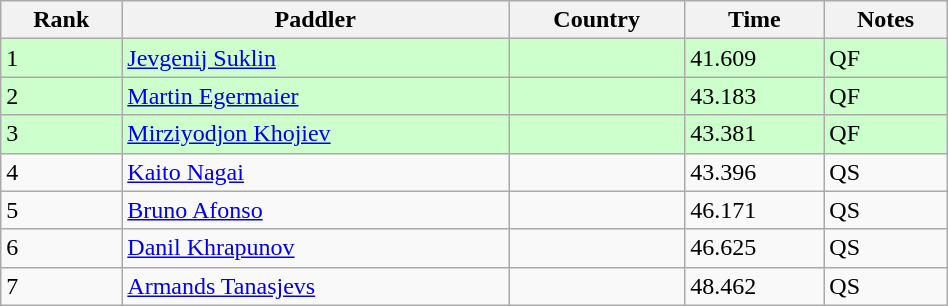<table class="wikitable" width=50%>
<tr>
<th>Rank</th>
<th>Paddler</th>
<th>Country</th>
<th>Time</th>
<th>Notes</th>
</tr>
<tr bgcolor=ccffcc>
<td>1</td>
<td><a href='#'>Jevgenij Suklin</a></td>
<td></td>
<td>41.609</td>
<td>QF</td>
</tr>
<tr bgcolor=ccffcc>
<td>2</td>
<td><a href='#'>Martin Egermaier</a></td>
<td></td>
<td>43.183</td>
<td>QF</td>
</tr>
<tr bgcolor=ccffcc>
<td>3</td>
<td><a href='#'>Mirziyodjon Khojiev</a></td>
<td></td>
<td>43.381</td>
<td>QF</td>
</tr>
<tr>
<td>4</td>
<td><a href='#'>Kaito Nagai</a></td>
<td></td>
<td>43.396</td>
<td>QS</td>
</tr>
<tr>
<td>5</td>
<td><a href='#'>Bruno Afonso</a></td>
<td></td>
<td>46.171</td>
<td>QS</td>
</tr>
<tr>
<td>6</td>
<td><a href='#'>Danil Khrapunov</a></td>
<td></td>
<td>46.625</td>
<td>QS</td>
</tr>
<tr>
<td>7</td>
<td><a href='#'>Armands Tanasjevs</a></td>
<td></td>
<td>48.462</td>
<td>QS</td>
</tr>
</table>
